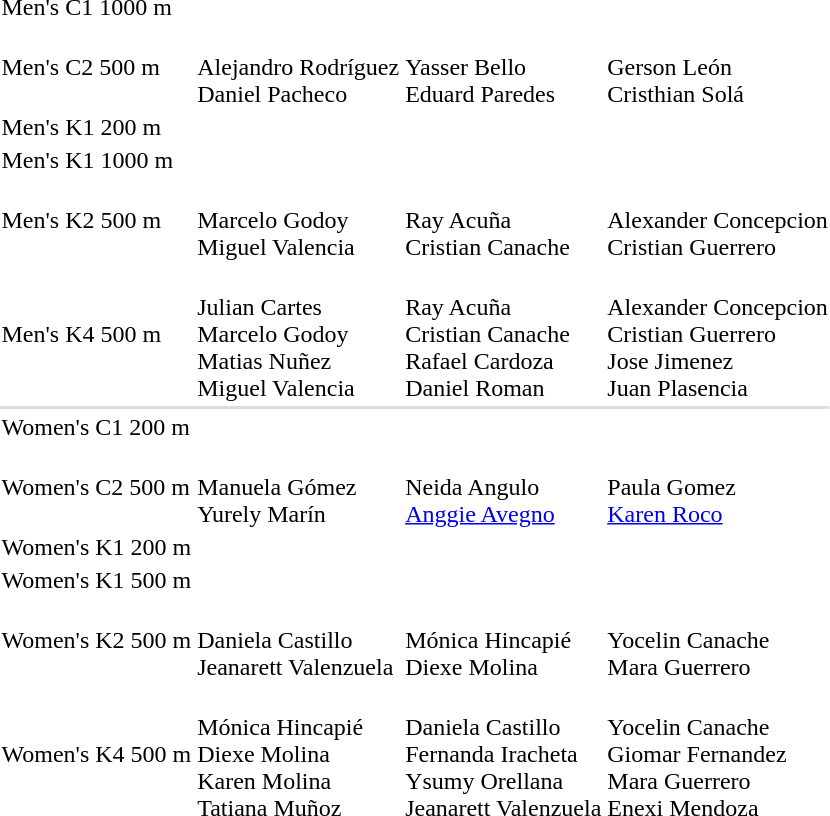<table>
<tr>
<td>Men's C1 1000 m</td>
<td></td>
<td></td>
<td></td>
</tr>
<tr>
<td>Men's C2 500 m</td>
<td><br>Alejandro Rodríguez<br>Daniel Pacheco</td>
<td><br>Yasser Bello<br>Eduard Paredes</td>
<td><br>Gerson León<br>Cristhian Solá</td>
</tr>
<tr>
<td>Men's K1 200 m</td>
<td></td>
<td></td>
<td></td>
</tr>
<tr>
<td>Men's K1 1000 m</td>
<td></td>
<td></td>
<td></td>
</tr>
<tr>
<td>Men's K2 500 m</td>
<td><br>Marcelo Godoy<br>Miguel Valencia</td>
<td><br>Ray Acuña<br>Cristian Canache</td>
<td><br>Alexander Concepcion<br>Cristian Guerrero</td>
</tr>
<tr>
<td>Men's K4 500 m</td>
<td><br>Julian Cartes<br>Marcelo Godoy<br>Matias Nuñez<br>Miguel Valencia</td>
<td><br>Ray Acuña<br>Cristian Canache<br>Rafael Cardoza<br>Daniel Roman</td>
<td nowrap><br>Alexander Concepcion<br>Cristian Guerrero<br>Jose Jimenez<br>Juan Plasencia</td>
</tr>
<tr bgcolor=#dddddd>
<td colspan=4></td>
</tr>
<tr>
<td>Women's C1 200 m</td>
<td></td>
<td></td>
<td></td>
</tr>
<tr>
<td>Women's C2 500 m</td>
<td><br>Manuela Gómez<br>Yurely Marín</td>
<td><br>Neida Angulo<br><a href='#'>Anggie Avegno</a></td>
<td><br>Paula Gomez<br><a href='#'>Karen Roco</a></td>
</tr>
<tr>
<td>Women's K1 200 m</td>
<td></td>
<td></td>
<td></td>
</tr>
<tr>
<td>Women's K1 500 m</td>
<td></td>
<td></td>
<td></td>
</tr>
<tr>
<td>Women's K2 500 m</td>
<td nowrap><br>Daniela Castillo<br>Jeanarett Valenzuela</td>
<td><br>Mónica Hincapié<br>Diexe Molina</td>
<td><br>Yocelin Canache<br>Mara Guerrero</td>
</tr>
<tr>
<td>Women's K4 500 m</td>
<td><br>Mónica Hincapié<br>Diexe Molina<br>Karen Molina<br>Tatiana Muñoz</td>
<td nowrap><br>Daniela Castillo<br>Fernanda Iracheta<br>Ysumy Orellana<br>Jeanarett Valenzuela</td>
<td><br>Yocelin Canache<br>Giomar Fernandez<br>Mara Guerrero<br>Enexi Mendoza</td>
</tr>
</table>
